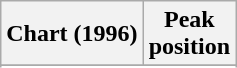<table class="wikitable sortable">
<tr>
<th align="left">Chart (1996)</th>
<th align="center">Peak<br>position</th>
</tr>
<tr>
</tr>
<tr>
</tr>
</table>
